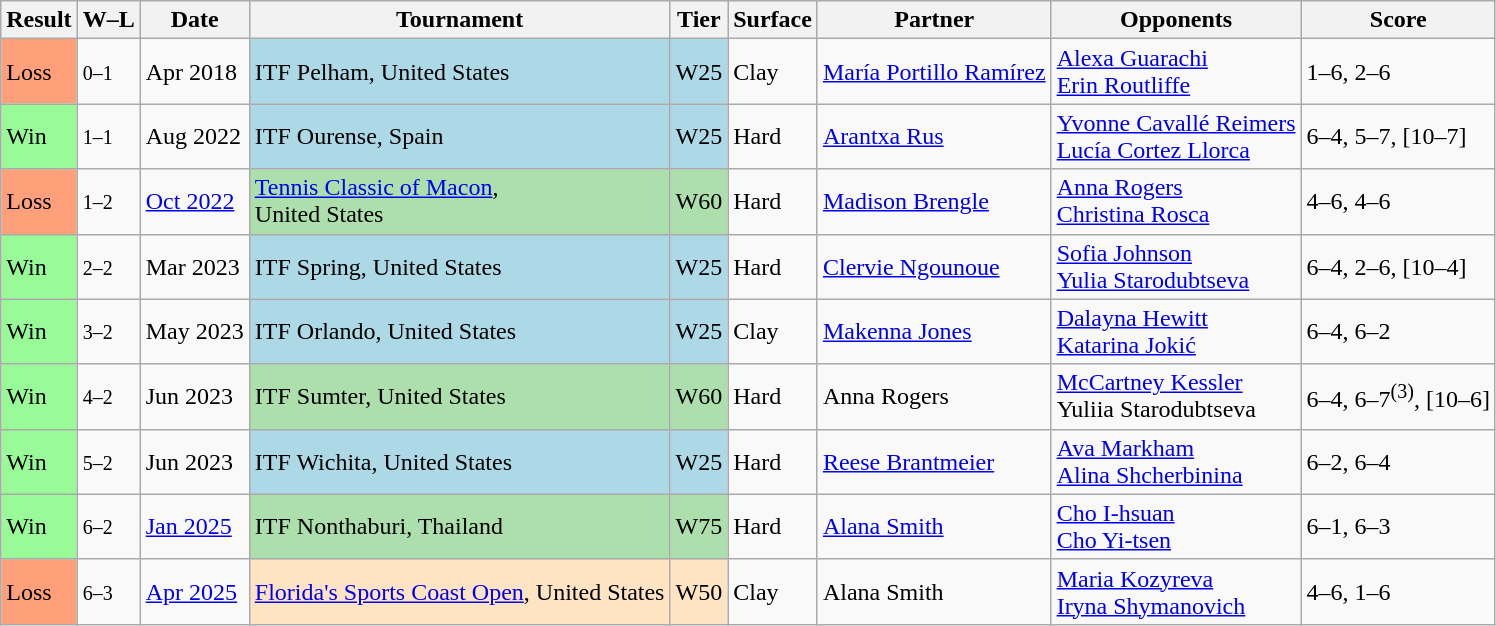<table class="sortable wikitable">
<tr>
<th>Result</th>
<th class="unsortable">W–L</th>
<th>Date</th>
<th>Tournament</th>
<th>Tier</th>
<th>Surface</th>
<th>Partner</th>
<th>Opponents</th>
<th class="unsortable">Score</th>
</tr>
<tr>
<td style="background:#ffa07a;">Loss</td>
<td><small>0–1</small></td>
<td>Apr 2018</td>
<td style="background:lightblue;">ITF Pelham, United States</td>
<td style="background:lightblue;">W25</td>
<td>Clay</td>
<td> <a href='#'>María Portillo Ramírez</a></td>
<td> <a href='#'>Alexa Guarachi</a> <br>  <a href='#'>Erin Routliffe</a></td>
<td>1–6, 2–6</td>
</tr>
<tr>
<td style="background:#98fb98;">Win</td>
<td><small>1–1</small></td>
<td>Aug 2022</td>
<td style="background:lightblue;">ITF Ourense, Spain</td>
<td style="background:lightblue;">W25</td>
<td>Hard</td>
<td> <a href='#'>Arantxa Rus</a></td>
<td> <a href='#'>Yvonne Cavallé Reimers</a> <br>  <a href='#'>Lucía Cortez Llorca</a></td>
<td>6–4, 5–7, [10–7]</td>
</tr>
<tr>
<td style="background:#ffa07a;">Loss</td>
<td><small>1–2</small></td>
<td><a href='#'>Oct 2022</a></td>
<td style="background:#addfad;"><a href='#'>Tennis Classic of Macon</a>, <br>United States</td>
<td style="background:#addfad;">W60</td>
<td>Hard</td>
<td> <a href='#'>Madison Brengle</a></td>
<td> <a href='#'>Anna Rogers</a> <br>  <a href='#'>Christina Rosca</a></td>
<td>4–6, 4–6</td>
</tr>
<tr>
<td style="background:#98fb98;">Win</td>
<td><small>2–2</small></td>
<td>Mar 2023</td>
<td style="background:lightblue;">ITF Spring, United States</td>
<td style="background:lightblue;">W25</td>
<td>Hard</td>
<td> <a href='#'>Clervie Ngounoue</a></td>
<td> <a href='#'>Sofia Johnson</a> <br>  <a href='#'>Yulia Starodubtseva</a></td>
<td>6–4, 2–6, [10–4]</td>
</tr>
<tr>
<td style="background:#98fb98;">Win</td>
<td><small>3–2</small></td>
<td>May 2023</td>
<td style="background:lightblue;">ITF Orlando, United States</td>
<td style="background:lightblue;">W25</td>
<td>Clay</td>
<td> <a href='#'>Makenna Jones</a></td>
<td> <a href='#'>Dalayna Hewitt</a> <br>  <a href='#'>Katarina Jokić</a></td>
<td>6–4, 6–2</td>
</tr>
<tr>
<td style="background:#98fb98;">Win</td>
<td><small>4–2</small></td>
<td>Jun 2023</td>
<td style="background:#addfad;">ITF Sumter, United States</td>
<td style="background:#addfad;">W60</td>
<td>Hard</td>
<td> Anna Rogers</td>
<td> <a href='#'>McCartney Kessler</a> <br>  Yuliia Starodubtseva</td>
<td>6–4, 6–7<sup>(3)</sup>, [10–6]</td>
</tr>
<tr>
<td style="background:#98fb98;">Win</td>
<td><small>5–2</small></td>
<td>Jun 2023</td>
<td style="background:lightblue;">ITF Wichita, United States</td>
<td style="background:lightblue;">W25</td>
<td>Hard</td>
<td> <a href='#'>Reese Brantmeier</a></td>
<td> <a href='#'>Ava Markham</a> <br>  <a href='#'>Alina Shcherbinina</a></td>
<td>6–2, 6–4</td>
</tr>
<tr>
<td style="background:#98fb98;">Win</td>
<td><small>6–2</small></td>
<td><a href='#'>Jan 2025</a></td>
<td style="background:#addfad;">ITF Nonthaburi, Thailand</td>
<td style="background:#addfad;">W75</td>
<td>Hard</td>
<td> <a href='#'>Alana Smith</a></td>
<td> <a href='#'>Cho I-hsuan</a> <br>  <a href='#'>Cho Yi-tsen</a></td>
<td>6–1, 6–3</td>
</tr>
<tr>
<td style="background:#ffa07a;">Loss</td>
<td><small>6–3</small></td>
<td><a href='#'>Apr 2025</a></td>
<td style="background:#ffe4c4;"><a href='#'>Florida's Sports Coast Open</a>, United States</td>
<td style="background:#ffe4c4;">W50</td>
<td>Clay</td>
<td> Alana Smith</td>
<td> <a href='#'>Maria Kozyreva</a> <br>  <a href='#'>Iryna Shymanovich</a></td>
<td>4–6, 1–6</td>
</tr>
</table>
